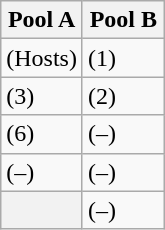<table class="wikitable">
<tr>
<th width=50%>Pool A</th>
<th width=50%>Pool B</th>
</tr>
<tr>
<td> (Hosts)</td>
<td> (1)</td>
</tr>
<tr>
<td> (3)</td>
<td> (2)</td>
</tr>
<tr>
<td> (6)</td>
<td> (–)</td>
</tr>
<tr>
<td> (–)</td>
<td> (–)</td>
</tr>
<tr>
<th></th>
<td> (–)</td>
</tr>
</table>
